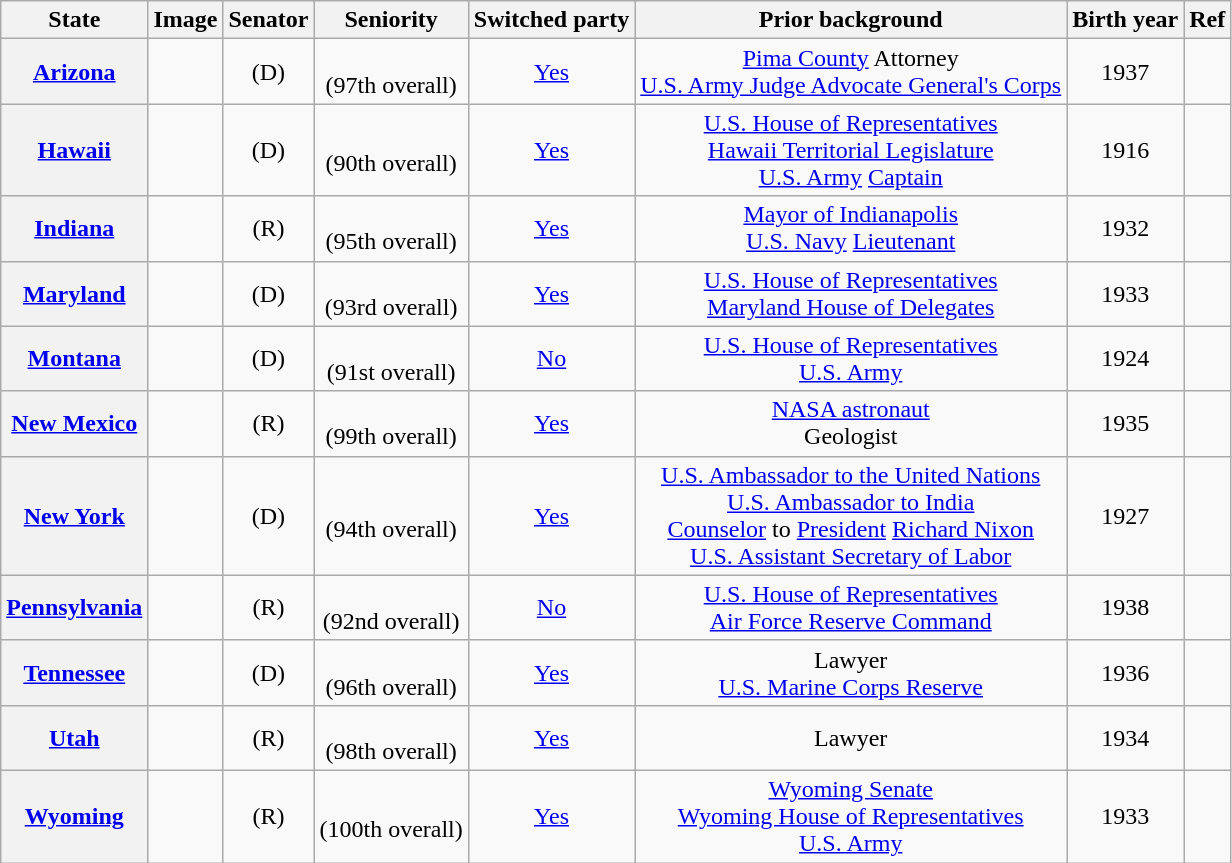<table class="sortable wikitable" style="text-align:center">
<tr>
<th>State</th>
<th>Image</th>
<th>Senator</th>
<th>Seniority</th>
<th>Switched party</th>
<th>Prior background</th>
<th>Birth year</th>
<th>Ref</th>
</tr>
<tr>
<th><a href='#'>Arizona</a></th>
<td></td>
<td> (D)</td>
<td><br>(97th overall)</td>
<td><a href='#'>Yes</a><br></td>
<td><a href='#'>Pima County</a> Attorney<br><a href='#'>U.S. Army Judge Advocate General's Corps</a></td>
<td>1937</td>
<td></td>
</tr>
<tr>
<th><a href='#'>Hawaii</a></th>
<td></td>
<td> (D)</td>
<td><br>(90th overall)</td>
<td><a href='#'>Yes</a><br></td>
<td><a href='#'>U.S. House of Representatives</a><br><a href='#'>Hawaii Territorial Legislature</a><br><a href='#'>U.S. Army</a> <a href='#'>Captain</a></td>
<td>1916</td>
<td></td>
</tr>
<tr>
<th><a href='#'>Indiana</a></th>
<td></td>
<td> (R)</td>
<td><br>(95th overall)</td>
<td><a href='#'>Yes</a><br></td>
<td><a href='#'>Mayor of Indianapolis</a><br><a href='#'>U.S. Navy</a> <a href='#'>Lieutenant</a></td>
<td>1932</td>
<td></td>
</tr>
<tr>
<th><a href='#'>Maryland</a></th>
<td></td>
<td> (D)</td>
<td><br>(93rd overall)</td>
<td><a href='#'>Yes</a><br></td>
<td><a href='#'>U.S. House of Representatives</a><br><a href='#'>Maryland House of Delegates</a></td>
<td>1933</td>
<td></td>
</tr>
<tr>
<th><a href='#'>Montana</a></th>
<td></td>
<td> (D)</td>
<td><br>(91st overall)</td>
<td><a href='#'>No</a><br></td>
<td><a href='#'>U.S. House of Representatives</a><br><a href='#'>U.S. Army</a></td>
<td>1924</td>
<td></td>
</tr>
<tr>
<th><a href='#'>New Mexico</a></th>
<td></td>
<td> (R)</td>
<td><br>(99th overall)</td>
<td><a href='#'>Yes</a><br></td>
<td><a href='#'>NASA astronaut</a><br>Geologist</td>
<td>1935</td>
<td></td>
</tr>
<tr>
<th><a href='#'>New York</a></th>
<td></td>
<td> (D)</td>
<td><br>(94th overall)</td>
<td><a href='#'>Yes</a><br></td>
<td><a href='#'>U.S. Ambassador to the United Nations</a><br><a href='#'>U.S. Ambassador to India</a><br><a href='#'>Counselor</a> to <a href='#'>President</a> <a href='#'>Richard Nixon</a><br><a href='#'>U.S. Assistant Secretary of Labor</a></td>
<td>1927</td>
<td></td>
</tr>
<tr>
<th><a href='#'>Pennsylvania</a></th>
<td></td>
<td> (R)</td>
<td><br>(92nd overall)</td>
<td><a href='#'>No</a><br></td>
<td><a href='#'>U.S. House of Representatives</a><br><a href='#'>Air Force Reserve Command</a></td>
<td>1938</td>
<td></td>
</tr>
<tr>
<th><a href='#'>Tennessee</a></th>
<td></td>
<td> (D)</td>
<td><br>(96th overall)</td>
<td><a href='#'>Yes</a><br></td>
<td>Lawyer<br><a href='#'>U.S. Marine Corps Reserve</a></td>
<td>1936</td>
<td></td>
</tr>
<tr>
<th><a href='#'>Utah</a></th>
<td></td>
<td> (R)</td>
<td><br>(98th overall)</td>
<td><a href='#'>Yes</a><br></td>
<td>Lawyer</td>
<td>1934</td>
<td></td>
</tr>
<tr>
<th><a href='#'>Wyoming</a></th>
<td></td>
<td> (R)</td>
<td><br>(100th overall)</td>
<td><a href='#'>Yes</a><br></td>
<td><a href='#'>Wyoming Senate</a><br><a href='#'>Wyoming House of Representatives</a><br><a href='#'>U.S. Army</a></td>
<td>1933</td>
<td></td>
</tr>
</table>
